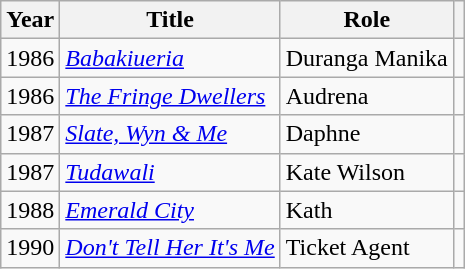<table class="wikitable sortable">
<tr>
<th>Year</th>
<th>Title</th>
<th>Role</th>
<th scope="col" class="unsortable"></th>
</tr>
<tr>
<td>1986</td>
<td><em><a href='#'>Babakiueria</a></em></td>
<td>Duranga Manika</td>
<td></td>
</tr>
<tr>
<td>1986</td>
<td><em><a href='#'>The Fringe Dwellers</a></em></td>
<td>Audrena</td>
<td></td>
</tr>
<tr>
<td>1987</td>
<td><em><a href='#'>Slate, Wyn & Me</a></em></td>
<td>Daphne</td>
<td></td>
</tr>
<tr>
<td>1987</td>
<td><em><a href='#'>Tudawali</a></em></td>
<td>Kate Wilson</td>
<td></td>
</tr>
<tr>
<td>1988</td>
<td><em><a href='#'>Emerald City</a></em></td>
<td>Kath</td>
<td></td>
</tr>
<tr>
<td>1990</td>
<td><em><a href='#'>Don't Tell Her It's Me</a></em></td>
<td>Ticket Agent</td>
<td></td>
</tr>
</table>
